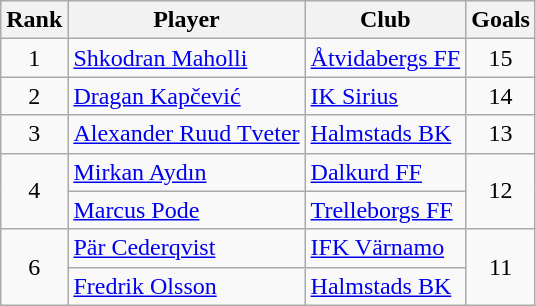<table class="wikitable" style="text-align:center">
<tr>
<th>Rank</th>
<th>Player</th>
<th>Club</th>
<th>Goals</th>
</tr>
<tr>
<td>1</td>
<td align="left"> <a href='#'>Shkodran Maholli</a></td>
<td align="left"><a href='#'>Åtvidabergs FF</a></td>
<td>15</td>
</tr>
<tr>
<td>2</td>
<td align="left"> <a href='#'>Dragan Kapčević</a></td>
<td align="left"><a href='#'>IK Sirius</a></td>
<td>14</td>
</tr>
<tr>
<td>3</td>
<td align="left"> <a href='#'>Alexander Ruud Tveter</a></td>
<td align="left"><a href='#'>Halmstads BK</a></td>
<td>13</td>
</tr>
<tr>
<td rowspan="2">4</td>
<td align="left"> <a href='#'>Mirkan Aydın</a></td>
<td align="left"><a href='#'>Dalkurd FF</a></td>
<td rowspan="2">12</td>
</tr>
<tr>
<td align="left"> <a href='#'>Marcus Pode</a></td>
<td align="left"><a href='#'>Trelleborgs FF</a></td>
</tr>
<tr>
<td rowspan="2">6</td>
<td align="left"> <a href='#'>Pär Cederqvist</a></td>
<td align="left"><a href='#'>IFK Värnamo</a></td>
<td rowspan="2">11</td>
</tr>
<tr>
<td align="left"> <a href='#'>Fredrik Olsson</a></td>
<td align="left"><a href='#'>Halmstads BK</a></td>
</tr>
</table>
